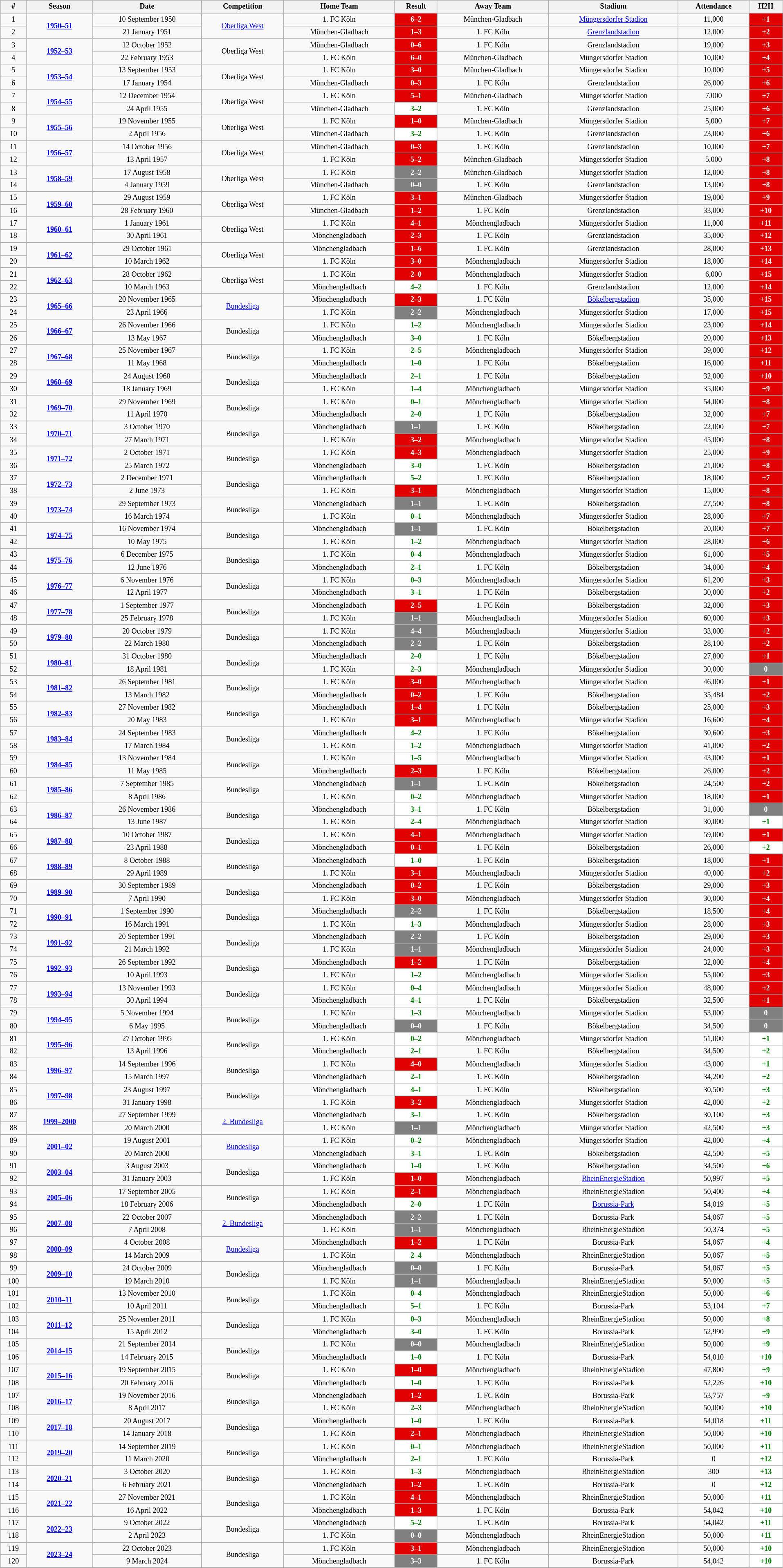<table class="wikitable" style="text-align: center; width: 101%; font-size: 12px">
<tr>
<th><strong>#</strong></th>
<th><strong>Season</strong></th>
<th><strong>Date</strong></th>
<th><strong>Competition</strong></th>
<th><strong>Home Team</strong></th>
<th><strong>Result</strong></th>
<th><strong>Away Team</strong></th>
<th><strong>Stadium</strong></th>
<th><strong>Attendance</strong></th>
<th><strong>H2H</strong></th>
</tr>
<tr>
<td>1</td>
<td rowspan=2><strong><a href='#'>1950–51</a></strong></td>
<td>10 September 1950</td>
<td rowspan=2><a href='#'>Oberliga West</a></td>
<td>1. FC Köln</td>
<td style="background:#E00000;color:white;"><strong>6–2</strong></td>
<td>München-Gladbach</td>
<td><a href='#'>Müngersdorfer Stadion</a></td>
<td>11,000</td>
<td style="background:#E00000;color:white;"><strong>+1</strong></td>
</tr>
<tr>
<td>2</td>
<td>21 January 1951</td>
<td>München-Gladbach</td>
<td style="background:#E00000;color:white;"><strong>1–3</strong></td>
<td>1. FC Köln</td>
<td><a href='#'>Grenzlandstadion</a></td>
<td>12,000</td>
<td style="background:#E00000;color:white;"><strong>+2</strong></td>
</tr>
<tr>
<td>3</td>
<td rowspan=2><strong><a href='#'>1952–53</a></strong></td>
<td>12 October 1952</td>
<td rowspan=2>Oberliga West</td>
<td>München-Gladbach</td>
<td style="background:#E00000;color:white;"><strong>0–6</strong></td>
<td>1. FC Köln</td>
<td>Grenzlandstadion</td>
<td>19,000</td>
<td style="background:#E00000;color:white;"><strong>+3</strong></td>
</tr>
<tr>
<td>4</td>
<td>22 February 1953</td>
<td>1. FC Köln</td>
<td style="background:#E00000;color:white;"><strong>6–0</strong></td>
<td>München-Gladbach</td>
<td>Müngersdorfer Stadion</td>
<td>10,000</td>
<td style="background:#E00000;color:white;"><strong>+4</strong></td>
</tr>
<tr>
<td>5</td>
<td rowspan=2><strong><a href='#'>1953–54</a></strong></td>
<td>13 September 1953</td>
<td rowspan=2>Oberliga West</td>
<td>1. FC Köln</td>
<td style="background:#E00000;color:white;"><strong>3–0</strong></td>
<td>München-Gladbach</td>
<td>Müngersdorfer Stadion</td>
<td>10,000</td>
<td style="background:#E00000;color:white;"><strong>+5</strong></td>
</tr>
<tr>
<td>6</td>
<td>17 January 1954</td>
<td>München-Gladbach</td>
<td style="background:#E00000;color:white;"><strong>0–3</strong></td>
<td>1. FC Köln</td>
<td>Grenzlandstadion</td>
<td>26,000</td>
<td style="background:#E00000;color:white;"><strong>+6</strong></td>
</tr>
<tr>
<td>7</td>
<td rowspan=2><strong><a href='#'>1954–55</a></strong></td>
<td>12 December 1954</td>
<td rowspan=2>Oberliga West</td>
<td>1. FC Köln</td>
<td style="background:#E00000;color:white;"><strong>5–1</strong></td>
<td>München-Gladbach</td>
<td>Müngersdorfer Stadion</td>
<td>7,000</td>
<td style="background:#E00000;color:white;"><strong>+7</strong></td>
</tr>
<tr>
<td>8</td>
<td>24 April 1955</td>
<td>München-Gladbach</td>
<td style="background:#fff;color:green;"><strong>3–2</strong></td>
<td>1. FC Köln</td>
<td>Grenzlandstadion</td>
<td>25,000</td>
<td style="background:#E00000;color:white;"><strong>+6</strong></td>
</tr>
<tr>
<td>9</td>
<td rowspan=2><strong><a href='#'>1955–56</a></strong></td>
<td>19 November 1955</td>
<td rowspan=2>Oberliga West</td>
<td>1. FC Köln</td>
<td style="background:#E00000;color:white;"><strong>1–0</strong></td>
<td>München-Gladbach</td>
<td>Müngersdorfer Stadion</td>
<td>5,000</td>
<td style="background:#E00000;color:white;"><strong>+7</strong></td>
</tr>
<tr>
<td>10</td>
<td>2 April 1956</td>
<td>München-Gladbach</td>
<td style="background:#fff;color:green;"><strong>3–2</strong></td>
<td>1. FC Köln</td>
<td>Grenzlandstadion</td>
<td>23,000</td>
<td style="background:#E00000;color:white;"><strong>+6</strong></td>
</tr>
<tr>
<td>11</td>
<td rowspan=2><strong><a href='#'>1956–57</a></strong></td>
<td>14 October 1956</td>
<td rowspan=2>Oberliga West</td>
<td>München-Gladbach</td>
<td style="background:#E00000;color:white;"><strong>0–3</strong></td>
<td>1. FC Köln</td>
<td>Grenzlandstadion</td>
<td>10,000</td>
<td style="background:#E00000;color:white;"><strong>+7</strong></td>
</tr>
<tr>
<td>12</td>
<td>13 April 1957</td>
<td>1. FC Köln</td>
<td style="background:#E00000;color:white;"><strong>5–2</strong></td>
<td>München-Gladbach</td>
<td>Müngersdorfer Stadion</td>
<td>5,000</td>
<td style="background:#E00000;color:white;"><strong>+8</strong></td>
</tr>
<tr>
<td>13</td>
<td rowspan=2><strong><a href='#'>1958–59</a></strong></td>
<td>17 August 1958</td>
<td rowspan=2>Oberliga West</td>
<td>1. FC Köln</td>
<td style="background:#808080;color:white;"><strong>2–2</strong></td>
<td>München-Gladbach</td>
<td>Müngersdorfer Stadion</td>
<td>12,000</td>
<td style="background:#E00000;color:white;"><strong>+8</strong></td>
</tr>
<tr>
<td>14</td>
<td>4 January 1959</td>
<td>München-Gladbach</td>
<td style="background:#808080;color:white;"><strong>0–0</strong></td>
<td>1. FC Köln</td>
<td>Grenzlandstadion</td>
<td>13,000</td>
<td style="background:#E00000;color:white;"><strong>+8</strong></td>
</tr>
<tr>
<td>15</td>
<td rowspan=2><strong><a href='#'>1959–60</a></strong></td>
<td>29 August 1959</td>
<td rowspan=2>Oberliga West</td>
<td>1. FC Köln</td>
<td style="background:#E00000;color:white;"><strong>3–1</strong></td>
<td>München-Gladbach</td>
<td>Müngersdorfer Stadion</td>
<td>19,000</td>
<td style="background:#E00000;color:white;"><strong>+9</strong></td>
</tr>
<tr>
<td>16</td>
<td>28 February 1960</td>
<td>München-Gladbach</td>
<td style="background:#E00000;color:white;"><strong>1–2</strong></td>
<td>1. FC Köln</td>
<td>Grenzlandstadion</td>
<td>33,000</td>
<td style="background:#E00000;color:white;"><strong>+10</strong></td>
</tr>
<tr>
<td>17</td>
<td rowspan=2><strong><a href='#'>1960–61</a></strong></td>
<td>1 January 1961</td>
<td rowspan=2>Oberliga West</td>
<td>1. FC Köln</td>
<td style="background:#E00000;color:white;"><strong>4–1</strong></td>
<td>Mönchengladbach</td>
<td>Müngersdorfer Stadion</td>
<td>11,000</td>
<td style="background:#E00000;color:white;"><strong>+11</strong></td>
</tr>
<tr>
<td>18</td>
<td>30 April 1961</td>
<td>Mönchengladbach</td>
<td style="background:#E00000;color:white;"><strong>2–3</strong></td>
<td>1. FC Köln</td>
<td>Grenzlandstadion</td>
<td>35,000</td>
<td style="background:#E00000;color:white;"><strong>+12</strong></td>
</tr>
<tr>
<td>19</td>
<td rowspan=2><strong><a href='#'>1961–62</a></strong></td>
<td>29 October 1961</td>
<td rowspan=2>Oberliga West</td>
<td>Mönchengladbach</td>
<td style="background:#E00000;color:white;"><strong>1–6</strong></td>
<td>1. FC Köln</td>
<td>Grenzlandstadion</td>
<td>28,000</td>
<td style="background:#E00000;color:white;"><strong>+13</strong></td>
</tr>
<tr>
<td>20</td>
<td>10 March 1962</td>
<td>1. FC Köln</td>
<td style="background:#E00000;color:white;"><strong>3–0</strong></td>
<td>Mönchengladbach</td>
<td>Müngersdorfer Stadion</td>
<td>18,000</td>
<td style="background:#E00000;color:white;"><strong>+14</strong></td>
</tr>
<tr>
<td>21</td>
<td rowspan=2><strong><a href='#'>1962–63</a></strong></td>
<td>28 October 1962</td>
<td rowspan=2>Oberliga West</td>
<td>1. FC Köln</td>
<td style="background:#E00000;color:white;"><strong>2–0</strong></td>
<td>Mönchengladbach</td>
<td>Müngersdorfer Stadion</td>
<td>6,000</td>
<td style="background:#E00000;color:white;"><strong>+15</strong></td>
</tr>
<tr>
<td>22</td>
<td>10 March 1963</td>
<td>Mönchengladbach</td>
<td style="background:#fff;color:green;"><strong>4–2</strong></td>
<td>1. FC Köln</td>
<td>Grenzlandstadion</td>
<td>12,000</td>
<td style="background:#E00000;color:white;"><strong>+14</strong></td>
</tr>
<tr>
<td>23</td>
<td rowspan=2><strong><a href='#'>1965–66</a></strong></td>
<td>20 November 1965</td>
<td rowspan=2><a href='#'>Bundesliga</a></td>
<td>Mönchengladbach</td>
<td style="background:#E00000;color:white;"><strong>2–3</strong></td>
<td>1. FC Köln</td>
<td><a href='#'>Bökelbergstadion</a></td>
<td>35,000</td>
<td style="background:#E00000;color:white;"><strong>+15</strong></td>
</tr>
<tr>
<td>24</td>
<td>23 April 1966</td>
<td>1. FC Köln</td>
<td style="background:#808080;color:white;"><strong>2–2</strong></td>
<td>Mönchengladbach</td>
<td>Müngersdorfer Stadion</td>
<td>17,000</td>
<td style="background:#E00000;color:white;"><strong>+15</strong></td>
</tr>
<tr>
<td>25</td>
<td rowspan=2><strong><a href='#'>1966–67</a></strong></td>
<td>26 November 1966</td>
<td rowspan=2>Bundesliga</td>
<td>1. FC Köln</td>
<td style="background:#fff;color:green;"><strong>1–2</strong></td>
<td>Mönchengladbach</td>
<td>Müngersdorfer Stadion</td>
<td>23,000</td>
<td style="background:#E00000;color:white;"><strong>+14</strong></td>
</tr>
<tr>
<td>26</td>
<td>13 May 1967</td>
<td>Mönchengladbach</td>
<td style="background:#fff;color:green;"><strong>3–0</strong></td>
<td>1. FC Köln</td>
<td>Bökelbergstadion</td>
<td>20,000</td>
<td style="background:#E00000;color:white;"><strong>+13</strong></td>
</tr>
<tr>
<td>27</td>
<td rowspan=2><strong><a href='#'>1967–68</a></strong></td>
<td>25 November 1967</td>
<td rowspan=2>Bundesliga</td>
<td>1. FC Köln</td>
<td style="background:#fff;color:green;"><strong>2–5</strong></td>
<td>Mönchengladbach</td>
<td>Müngersdorfer Stadion</td>
<td>39,000</td>
<td style="background:#E00000;color:white;"><strong>+12</strong></td>
</tr>
<tr>
<td>28</td>
<td>11 May 1968</td>
<td>Mönchengladbach</td>
<td style="background:#fff;color:green;"><strong>1–0</strong></td>
<td>1. FC Köln</td>
<td>Bökelbergstadion</td>
<td>16,000</td>
<td style="background:#E00000;color:white;"><strong>+11</strong></td>
</tr>
<tr>
<td>29</td>
<td rowspan=2><strong><a href='#'>1968–69</a></strong></td>
<td>24 August 1968</td>
<td rowspan=2>Bundesliga</td>
<td>Mönchengladbach</td>
<td style="background:#fff;color:green;"><strong>2–1</strong></td>
<td>1. FC Köln</td>
<td>Bökelbergstadion</td>
<td>32,000</td>
<td style="background:#E00000;color:white;"><strong>+10</strong></td>
</tr>
<tr>
<td>30</td>
<td>18 January 1969</td>
<td>1. FC Köln</td>
<td style="background:#fff;color:green;"><strong>1–4</strong></td>
<td>Mönchengladbach</td>
<td>Müngersdorfer Stadion</td>
<td>35,000</td>
<td style="background:#E00000;color:white;"><strong>+9</strong></td>
</tr>
<tr>
<td>31</td>
<td rowspan=2><strong><a href='#'>1969–70</a></strong></td>
<td>29 November 1969</td>
<td rowspan=2>Bundesliga</td>
<td>1. FC Köln</td>
<td style="background:#fff;color:green;"><strong>0–1</strong></td>
<td>Mönchengladbach</td>
<td>Müngersdorfer Stadion</td>
<td>54,000</td>
<td style="background:#E00000;color:white;"><strong>+8</strong></td>
</tr>
<tr>
<td>32</td>
<td>11 April 1970</td>
<td>Mönchengladbach</td>
<td style="background:#fff;color:green;"><strong>2–0</strong></td>
<td>1. FC Köln</td>
<td>Bökelbergstadion</td>
<td>32,000</td>
<td style="background:#E00000;color:white;"><strong>+7</strong></td>
</tr>
<tr>
<td>33</td>
<td rowspan=2><strong><a href='#'>1970–71</a></strong></td>
<td>3 October 1970</td>
<td rowspan=2>Bundesliga</td>
<td>Mönchengladbach</td>
<td style="background:#808080;color:white;"><strong>1–1</strong></td>
<td>1. FC Köln</td>
<td>Bökelbergstadion</td>
<td>22,000</td>
<td style="background:#E00000;color:white;"><strong>+7</strong></td>
</tr>
<tr>
<td>34</td>
<td>27 March 1971</td>
<td>1. FC Köln</td>
<td style="background:#E00000;color:white;"><strong>3–2</strong></td>
<td>Mönchengladbach</td>
<td>Müngersdorfer Stadion</td>
<td>45,000</td>
<td style="background:#E00000;color:white;"><strong>+8</strong></td>
</tr>
<tr>
<td>35</td>
<td rowspan=2><strong><a href='#'>1971–72</a></strong></td>
<td>2 October 1971</td>
<td rowspan=2>Bundesliga</td>
<td>1. FC Köln</td>
<td style="background:#E00000;color:white;"><strong>4–3</strong></td>
<td>Mönchengladbach</td>
<td>Müngersdorfer Stadion</td>
<td>25,000</td>
<td style="background:#E00000;color:white;"><strong>+9</strong></td>
</tr>
<tr>
<td>36</td>
<td>25 March 1972</td>
<td>Mönchengladbach</td>
<td style="background:#fff;color:green;"><strong>3–0</strong></td>
<td>1. FC Köln</td>
<td>Bökelbergstadion</td>
<td>21,000</td>
<td style="background:#E00000;color:white;"><strong>+8</strong></td>
</tr>
<tr>
<td>37</td>
<td rowspan=2><strong><a href='#'>1972–73</a></strong></td>
<td>2 December 1971</td>
<td rowspan=2>Bundesliga</td>
<td>Mönchengladbach</td>
<td style="background:#fff;color:green;"><strong>5–2</strong></td>
<td>1. FC Köln</td>
<td>Bökelbergstadion</td>
<td>18,000</td>
<td style="background:#E00000;color:white;"><strong>+7</strong></td>
</tr>
<tr>
<td>38</td>
<td>2 June 1973</td>
<td>1. FC Köln</td>
<td style="background:#E00000;color:white;"><strong>3–1</strong></td>
<td>Mönchengladbach</td>
<td>Müngersdorfer Stadion</td>
<td>15,000</td>
<td style="background:#E00000;color:white;"><strong>+8</strong></td>
</tr>
<tr>
<td>39</td>
<td rowspan=2><strong><a href='#'>1973–74</a></strong></td>
<td>29 September 1973</td>
<td rowspan=2>Bundesliga</td>
<td>Mönchengladbach</td>
<td style="background:#808080;color:white;"><strong>1–1</strong></td>
<td>1. FC Köln</td>
<td>Bökelbergstadion</td>
<td>27,500</td>
<td style="background:#E00000;color:white;"><strong>+8</strong></td>
</tr>
<tr>
<td>40</td>
<td>16 March 1974</td>
<td>1. FC Köln</td>
<td style="background:#fff;color:green;"><strong>0–1</strong></td>
<td>Mönchengladbach</td>
<td>Müngersdorfer Stadion</td>
<td>28,000</td>
<td style="background:#E00000;color:white;"><strong>+7</strong></td>
</tr>
<tr>
<td>41</td>
<td rowspan=2><strong><a href='#'>1974–75</a></strong></td>
<td>16 November 1974</td>
<td rowspan=2>Bundesliga</td>
<td>Mönchengladbach</td>
<td style="background:#808080;color:white;"><strong>1–1</strong></td>
<td>1. FC Köln</td>
<td>Bökelbergstadion</td>
<td>20,000</td>
<td style="background:#E00000;color:white;"><strong>+7</strong></td>
</tr>
<tr>
<td>42</td>
<td>10 May 1975</td>
<td>1. FC Köln</td>
<td style="background:#fff;color:green;"><strong>1–2</strong></td>
<td>Mönchengladbach</td>
<td>Müngersdorfer Stadion</td>
<td>28,000</td>
<td style="background:#E00000;color:white;"><strong>+6</strong></td>
</tr>
<tr>
<td>43</td>
<td rowspan=2><strong><a href='#'>1975–76</a></strong></td>
<td>6 December 1975</td>
<td rowspan=2>Bundesliga</td>
<td>1. FC Köln</td>
<td style="background:#fff;color:green;"><strong>0–4</strong></td>
<td>Mönchengladbach</td>
<td>Müngersdorfer Stadion</td>
<td>61,000</td>
<td style="background:#E00000;color:white;"><strong>+5</strong></td>
</tr>
<tr>
<td>44</td>
<td>12 June 1976</td>
<td>Mönchengladbach</td>
<td style="background:#fff;color:green;"><strong>2–1</strong></td>
<td>1. FC Köln</td>
<td>Bökelbergstadion</td>
<td>34,000</td>
<td style="background:#E00000;color:white;"><strong>+4</strong></td>
</tr>
<tr>
<td>45</td>
<td rowspan=2><strong><a href='#'>1976–77</a></strong></td>
<td>6 November 1976</td>
<td rowspan=2>Bundesliga</td>
<td>1. FC Köln</td>
<td style="background:#fff;color:green;"><strong>0–3</strong></td>
<td>Mönchengladbach</td>
<td>Müngersdorfer Stadion</td>
<td>61,200</td>
<td style="background:#E00000;color:white;"><strong>+3</strong></td>
</tr>
<tr>
<td>46</td>
<td>12 April 1977</td>
<td>Mönchengladbach</td>
<td style="background:#fff;color:green;"><strong>3–1</strong></td>
<td>1. FC Köln</td>
<td>Bökelbergstadion</td>
<td>30,000</td>
<td style="background:#E00000;color:white;"><strong>+2</strong></td>
</tr>
<tr>
<td>47</td>
<td rowspan=2><strong><a href='#'>1977–78</a></strong></td>
<td>1 September 1977</td>
<td rowspan=2>Bundesliga</td>
<td>Mönchengladbach</td>
<td style="background:#E00000;color:white;"><strong>2–5</strong></td>
<td>1. FC Köln</td>
<td>Bökelbergstadion</td>
<td>32,000</td>
<td style="background:#E00000;color:white;"><strong>+3</strong></td>
</tr>
<tr>
<td>48</td>
<td>25 February 1978</td>
<td>1. FC Köln</td>
<td style="background:#808080;color:white;"><strong>1–1</strong></td>
<td>Mönchengladbach</td>
<td>Müngersdorfer Stadion</td>
<td>60,000</td>
<td style="background:#E00000;color:white;"><strong>+3</strong></td>
</tr>
<tr>
<td>49</td>
<td rowspan=2><strong><a href='#'>1979–80</a></strong></td>
<td>20 October 1979</td>
<td rowspan=2>Bundesliga</td>
<td>1. FC Köln</td>
<td style="background:#808080;color:white;"><strong>4–4</strong></td>
<td>Mönchengladbach</td>
<td>Müngersdorfer Stadion</td>
<td>33,000</td>
<td style="background:#E00000;color:white;"><strong>+2</strong></td>
</tr>
<tr>
<td>50</td>
<td>22 March 1980</td>
<td>Mönchengladbach</td>
<td style="background:#808080;color:white;"><strong>2–2</strong></td>
<td>1. FC Köln</td>
<td>Bökelbergstadion</td>
<td>28,100</td>
<td style="background:#E00000;color:white;"><strong>+2</strong></td>
</tr>
<tr>
<td>51</td>
<td rowspan=2><strong><a href='#'>1980–81</a></strong></td>
<td>31 October 1980</td>
<td rowspan=2>Bundesliga</td>
<td>Mönchengladbach</td>
<td style="background:#fff;color:green;"><strong>2–0</strong></td>
<td>1. FC Köln</td>
<td>Bökelbergstadion</td>
<td>27,800</td>
<td style="background:#E00000;color:white;"><strong>+1</strong></td>
</tr>
<tr>
<td>52</td>
<td>18 April 1981</td>
<td>1. FC Köln</td>
<td style="background:#fff;color:green;"><strong>2–3</strong></td>
<td>Mönchengladbach</td>
<td>Müngersdorfer Stadion</td>
<td>30,000</td>
<td style="background:#808080;color:white;"><strong>0</strong></td>
</tr>
<tr>
<td>53</td>
<td rowspan=2><strong><a href='#'>1981–82</a></strong></td>
<td>26 September 1981</td>
<td rowspan=2>Bundesliga</td>
<td>1. FC Köln</td>
<td style="background:#E00000;color:white;"><strong>3–0</strong></td>
<td>Mönchengladbach</td>
<td>Müngersdorfer Stadion</td>
<td>46,000</td>
<td style="background:#E00000;color:white;"><strong>+1</strong></td>
</tr>
<tr>
<td>54</td>
<td>13 March 1982</td>
<td>Mönchengladbach</td>
<td style="background:#E00000;color:white;"><strong>0–2</strong></td>
<td>1. FC Köln</td>
<td>Bökelbergstadion</td>
<td>35,484</td>
<td style="background:#E00000;color:white;"><strong>+2</strong></td>
</tr>
<tr>
<td>55</td>
<td rowspan=2><strong><a href='#'>1982–83</a></strong></td>
<td>27 November 1982</td>
<td rowspan=2>Bundesliga</td>
<td>Mönchengladbach</td>
<td style="background:#E00000;color:white;"><strong>1–4</strong></td>
<td>1. FC Köln</td>
<td>Bökelbergstadion</td>
<td>25,000</td>
<td style="background:#E00000;color:white;"><strong>+3</strong></td>
</tr>
<tr>
<td>56</td>
<td>20 May 1983</td>
<td>1. FC Köln</td>
<td style="background:#E00000;color:white;"><strong>3–1</strong></td>
<td>Mönchengladbach</td>
<td>Müngersdorfer Stadion</td>
<td>16,600</td>
<td style="background:#E00000;color:white;"><strong>+4</strong></td>
</tr>
<tr>
<td>57</td>
<td rowspan=2><strong><a href='#'>1983–84</a></strong></td>
<td>24 September 1983</td>
<td rowspan=2>Bundesliga</td>
<td>Mönchengladbach</td>
<td style="background:#fff;color:green;"><strong>4–2</strong></td>
<td>1. FC Köln</td>
<td>Bökelbergstadion</td>
<td>30,600</td>
<td style="background:#E00000;color:white;"><strong>+3</strong></td>
</tr>
<tr>
<td>58</td>
<td>17 March 1984</td>
<td>1. FC Köln</td>
<td style="background:#fff;color:green;"><strong>1–2</strong></td>
<td>Mönchengladbach</td>
<td>Müngersdorfer Stadion</td>
<td>41,000</td>
<td style="background:#E00000;color:white;"><strong>+2</strong></td>
</tr>
<tr>
<td>59</td>
<td rowspan=2><strong><a href='#'>1984–85</a></strong></td>
<td>13 November 1984</td>
<td rowspan=2>Bundesliga</td>
<td>1. FC Köln</td>
<td style="background:#fff;color:green;"><strong>1–5</strong></td>
<td>Mönchengladbach</td>
<td>Müngersdorfer Stadion</td>
<td>43,000</td>
<td style="background:#E00000;color:white;"><strong>+1</strong></td>
</tr>
<tr>
<td>60</td>
<td>11 May 1985</td>
<td>Mönchengladbach</td>
<td style="background:#E00000;color:white;"><strong>2–3</strong></td>
<td>1. FC Köln</td>
<td>Bökelbergstadion</td>
<td>26,000</td>
<td style="background:#E00000;color:white;"><strong>+2</strong></td>
</tr>
<tr>
<td>61</td>
<td rowspan=2><strong><a href='#'>1985–86</a></strong></td>
<td>7 September 1985</td>
<td rowspan=2>Bundesliga</td>
<td>Mönchengladbach</td>
<td style="background:#808080;color:white;"><strong>1–1</strong></td>
<td>1. FC Köln</td>
<td>Bökelbergstadion</td>
<td>24,500</td>
<td style="background:#E00000;color:white;"><strong>+2</strong></td>
</tr>
<tr>
<td>62</td>
<td>8 April 1986</td>
<td>1. FC Köln</td>
<td style="background:#fff;color:green;"><strong>0–2</strong></td>
<td>Mönchengladbach</td>
<td>Müngersdorfer Stadion</td>
<td>18,000</td>
<td style="background:#E00000;color:white;"><strong>+1</strong></td>
</tr>
<tr>
<td>63</td>
<td rowspan=2><strong><a href='#'>1986–87</a></strong></td>
<td>26 November 1986</td>
<td rowspan=2>Bundesliga</td>
<td>Mönchengladbach</td>
<td style="background:#fff;color:green;"><strong>3–1</strong></td>
<td>1. FC Köln</td>
<td>Bökelbergstadion</td>
<td>31,000</td>
<td style="background:#808080;color:white;"><strong>0</strong></td>
</tr>
<tr>
<td>64</td>
<td>13 June 1987</td>
<td>1. FC Köln</td>
<td style="background:#fff;color:green;"><strong>2–4</strong></td>
<td>Mönchengladbach</td>
<td>Müngersdorfer Stadion</td>
<td>30,000</td>
<td style="background:#fff;color:green;"><strong>+1</strong></td>
</tr>
<tr>
<td>65</td>
<td rowspan=2><strong><a href='#'>1987–88</a></strong></td>
<td>10 October 1987</td>
<td rowspan=2>Bundesliga</td>
<td>1. FC Köln</td>
<td style="background:#E00000;color:white;"><strong>4–1</strong></td>
<td>Mönchengladbach</td>
<td>Müngersdorfer Stadion</td>
<td>59,000</td>
<td style="background:#E00000;color:white;"><strong>+1</strong></td>
</tr>
<tr>
<td>66</td>
<td>23 April 1988</td>
<td>Mönchengladbach</td>
<td style="background:#E00000;color:white;"><strong>0–1</strong></td>
<td>1. FC Köln</td>
<td>Bökelbergstadion</td>
<td>26,000</td>
<td style="background:#fff;color:green;"><strong>+2</strong></td>
</tr>
<tr>
<td>67</td>
<td rowspan=2><strong><a href='#'>1988–89</a></strong></td>
<td>8 October 1988</td>
<td rowspan=2>Bundesliga</td>
<td>Mönchengladbach</td>
<td style="background:#fff;color:green;"><strong>1–0</strong></td>
<td>1. FC Köln</td>
<td>Bökelbergstadion</td>
<td>18,000</td>
<td style="background:#E00000;color:white;"><strong>+1</strong></td>
</tr>
<tr>
<td>68</td>
<td>29 April 1989</td>
<td>1. FC Köln</td>
<td style="background:#E00000;color:white;"><strong>3–1</strong></td>
<td>Mönchengladbach</td>
<td>Müngersdorfer Stadion</td>
<td>40,000</td>
<td style="background:#E00000;color:white;"><strong>+2</strong></td>
</tr>
<tr>
<td>69</td>
<td rowspan=2><strong><a href='#'>1989–90</a></strong></td>
<td>30 September 1989</td>
<td rowspan=2>Bundesliga</td>
<td>Mönchengladbach</td>
<td style="background:#E00000;color:white;"><strong>0–2</strong></td>
<td>1. FC Köln</td>
<td>Bökelbergstadion</td>
<td>29,000</td>
<td style="background:#E00000;color:white;"><strong>+3</strong></td>
</tr>
<tr>
<td>70</td>
<td>7 April 1990</td>
<td>1. FC Köln</td>
<td style="background:#E00000;color:white;"><strong>3–0</strong></td>
<td>Mönchengladbach</td>
<td>Müngersdorfer Stadion</td>
<td>30,000</td>
<td style="background:#E00000;color:white;"><strong>+4</strong></td>
</tr>
<tr>
<td>71</td>
<td rowspan=2><strong><a href='#'>1990–91</a></strong></td>
<td>1 September 1990</td>
<td rowspan=2>Bundesliga</td>
<td>Mönchengladbach</td>
<td style="background:#808080;color:white;"><strong>2–2</strong></td>
<td>1. FC Köln</td>
<td>Bökelbergstadion</td>
<td>18,500</td>
<td style="background:#E00000;color:white;"><strong>+4</strong></td>
</tr>
<tr>
<td>72</td>
<td>16 March 1991</td>
<td>1. FC Köln</td>
<td style="background:#fff;color:green;"><strong>1–3</strong></td>
<td>Mönchengladbach</td>
<td>Müngersdorfer Stadion</td>
<td>28,000</td>
<td style="background:#E00000;color:white;"><strong>+3</strong></td>
</tr>
<tr>
<td>73</td>
<td rowspan=2><strong><a href='#'>1991–92</a></strong></td>
<td>20 September 1991</td>
<td rowspan=2>Bundesliga</td>
<td>Mönchengladbach</td>
<td style="background:#808080;color:white;"><strong>2–2</strong></td>
<td>1. FC Köln</td>
<td>Bökelbergstadion</td>
<td>29,000</td>
<td style="background:#E00000;color:white;"><strong>+3</strong></td>
</tr>
<tr>
<td>74</td>
<td>21 March 1992</td>
<td>1. FC Köln</td>
<td style="background:#808080;color:white;"><strong>1–1</strong></td>
<td>Mönchengladbach</td>
<td>Müngersdorfer Stadion</td>
<td>24,000</td>
<td style="background:#E00000;color:white;"><strong>+3</strong></td>
</tr>
<tr>
<td>75</td>
<td rowspan=2><strong><a href='#'>1992–93</a></strong></td>
<td>26 September 1992</td>
<td rowspan=2>Bundesliga</td>
<td>Mönchengladbach</td>
<td style="background:#E00000;color:white;"><strong>1–2</strong></td>
<td>1. FC Köln</td>
<td>Bökelbergstadion</td>
<td>32,000</td>
<td style="background:#E00000;color:white;"><strong>+4</strong></td>
</tr>
<tr>
<td>76</td>
<td>10 April 1993</td>
<td>1. FC Köln</td>
<td style="background:#fff;color:green;"><strong>1–2</strong></td>
<td>Mönchengladbach</td>
<td>Müngersdorfer Stadion</td>
<td>55,000</td>
<td style="background:#E00000;color:white;"><strong>+3</strong></td>
</tr>
<tr>
<td>77</td>
<td rowspan=2><strong><a href='#'>1993–94</a></strong></td>
<td>13 November 1993</td>
<td rowspan=2>Bundesliga</td>
<td>1. FC Köln</td>
<td style="background:#fff;color:green;"><strong>0–4</strong></td>
<td>Mönchengladbach</td>
<td>Müngersdorfer Stadion</td>
<td>48,000</td>
<td style="background:#E00000;color:white;"><strong>+2</strong></td>
</tr>
<tr>
<td>78</td>
<td>30 April 1994</td>
<td>Mönchengladbach</td>
<td style="background:#fff;color:green;"><strong>4–1</strong></td>
<td>1. FC Köln</td>
<td>Bökelbergstadion</td>
<td>32,500</td>
<td style="background:#E00000;color:white;"><strong>+1</strong></td>
</tr>
<tr>
<td>79</td>
<td rowspan=2><strong><a href='#'>1994–95</a></strong></td>
<td>5 November 1994</td>
<td rowspan=2>Bundesliga</td>
<td>1. FC Köln</td>
<td style="background:#fff;color:green;"><strong>1–3</strong></td>
<td>Mönchengladbach</td>
<td>Müngersdorfer Stadion</td>
<td>53,000</td>
<td style="background:#808080;color:white;"><strong>0</strong></td>
</tr>
<tr>
<td>80</td>
<td>6 May 1995</td>
<td>Mönchengladbach</td>
<td style="background:#808080;color:white;"><strong>0–0</strong></td>
<td>1. FC Köln</td>
<td>Bökelbergstadion</td>
<td>34,500</td>
<td style="background:#808080;color:white;"><strong>0</strong></td>
</tr>
<tr>
<td>81</td>
<td rowspan=2><strong><a href='#'>1995–96</a></strong></td>
<td>27 October 1995</td>
<td rowspan=2>Bundesliga</td>
<td>1. FC Köln</td>
<td style="background:#fff;color:green;"><strong>0–2</strong></td>
<td>Mönchengladbach</td>
<td>Müngersdorfer Stadion</td>
<td>51,000</td>
<td style="background:#fff;color:green;"><strong>+1</strong></td>
</tr>
<tr>
<td>82</td>
<td>13 April 1996</td>
<td>Mönchengladbach</td>
<td style="background:#fff;color:green;"><strong>2–1</strong></td>
<td>1. FC Köln</td>
<td>Bökelbergstadion</td>
<td>34,500</td>
<td style="background:#fff;color:green;"><strong>+2</strong></td>
</tr>
<tr>
<td>83</td>
<td rowspan=2><strong><a href='#'>1996–97</a></strong></td>
<td>14 September 1996</td>
<td rowspan=2>Bundesliga</td>
<td>1. FC Köln</td>
<td style="background:#E00000;color:white;"><strong>4–0</strong></td>
<td>Mönchengladbach</td>
<td>Müngersdorfer Stadion</td>
<td>43,000</td>
<td style="background:#fff;color:green;"><strong>+1</strong></td>
</tr>
<tr>
<td>84</td>
<td>15 March 1997</td>
<td>Mönchengladbach</td>
<td style="background:#fff;color:green;"><strong>2–1</strong></td>
<td>1. FC Köln</td>
<td>Bökelbergstadion</td>
<td>34,200</td>
<td style="background:#fff;color:green;"><strong>+2</strong></td>
</tr>
<tr>
<td>85</td>
<td rowspan=2><strong><a href='#'>1997–98</a></strong></td>
<td>23 August 1997</td>
<td rowspan=2>Bundesliga</td>
<td>Mönchengladbach</td>
<td style="background:#fff;color:green;"><strong>4–1</strong></td>
<td>1. FC Köln</td>
<td>Bökelbergstadion</td>
<td>30,500</td>
<td style="background:#fff;color:green;"><strong>+3</strong></td>
</tr>
<tr>
<td>86</td>
<td>31 January 1998</td>
<td>1. FC Köln</td>
<td style="background:#E00000;color:white;"><strong>3–2</strong></td>
<td>Mönchengladbach</td>
<td>Müngersdorfer Stadion</td>
<td>42,000</td>
<td style="background:#fff;color:green;"><strong>+2</strong></td>
</tr>
<tr>
<td>87</td>
<td rowspan=2><strong><a href='#'>1999–2000</a></strong></td>
<td>27 September 1999</td>
<td rowspan=2><a href='#'>2. Bundesliga</a></td>
<td>Mönchengladbach</td>
<td style="background:#fff;color:green;"><strong>3–1</strong></td>
<td>1. FC Köln</td>
<td>Bökelbergstadion</td>
<td>30,100</td>
<td style="background:#fff;color:green;"><strong>+3</strong></td>
</tr>
<tr>
<td>88</td>
<td>20 March 2000</td>
<td>1. FC Köln</td>
<td style="background:#808080;color:white;"><strong>1–1</strong></td>
<td>Mönchengladbach</td>
<td>Müngersdorfer Stadion</td>
<td>42,500</td>
<td style="background:#fff;color:green;"><strong>+3</strong></td>
</tr>
<tr>
<td>89</td>
<td rowspan=2><strong><a href='#'>2001–02</a></strong></td>
<td>19 August 2001</td>
<td rowspan=2><a href='#'>Bundesliga</a></td>
<td>1. FC Köln</td>
<td style="background:#fff;color:green;"><strong>0–2</strong></td>
<td>Mönchengladbach</td>
<td>Müngersdorfer Stadion</td>
<td>42,000</td>
<td style="background:#fff;color:green;"><strong>+4</strong></td>
</tr>
<tr>
<td>90</td>
<td>20 March 2000</td>
<td>Mönchengladbach</td>
<td style="background:#fff;color:green;"><strong>3–1</strong></td>
<td>1. FC Köln</td>
<td>Bökelbergstadion</td>
<td>42,500</td>
<td style="background:#fff;color:green;"><strong>+5</strong></td>
</tr>
<tr>
<td>91</td>
<td rowspan=2><strong><a href='#'>2003–04</a></strong></td>
<td>3 August 2003</td>
<td rowspan=2>Bundesliga</td>
<td>Mönchengladbach</td>
<td style="background:#fff;color:green;"><strong>1–0</strong></td>
<td>1. FC Köln</td>
<td>Bökelbergstadion</td>
<td>34,500</td>
<td style="background:#fff;color:green;"><strong>+6</strong></td>
</tr>
<tr>
<td>92</td>
<td>31 January 2003</td>
<td>1. FC Köln</td>
<td style="background:#E00000;color:white;"><strong>1–0</strong></td>
<td>Mönchengladbach</td>
<td><a href='#'>RheinEnergieStadion</a></td>
<td>50,997</td>
<td style="background:#fff;color:green;"><strong>+5</strong></td>
</tr>
<tr>
<td>93</td>
<td rowspan=2><strong><a href='#'>2005–06</a></strong></td>
<td>17 September 2005</td>
<td rowspan=2>Bundesliga</td>
<td>1. FC Köln</td>
<td style="background:#E00000;color:white;"><strong>2–1</strong></td>
<td>Mönchengladbach</td>
<td>RheinEnergieStadion</td>
<td>50,400</td>
<td style="background:#fff;color:green;"><strong>+4</strong></td>
</tr>
<tr>
<td>94</td>
<td>18 February 2006</td>
<td>Mönchengladbach</td>
<td style="background:#fff;color:green;"><strong>2–0</strong></td>
<td>1. FC Köln</td>
<td><a href='#'>Borussia-Park</a></td>
<td>54,019</td>
<td style="background:#fff;color:green;"><strong>+5</strong></td>
</tr>
<tr>
<td>95</td>
<td rowspan=2><strong><a href='#'>2007–08</a></strong></td>
<td>22 October 2007</td>
<td rowspan=2><a href='#'>2. Bundesliga</a></td>
<td>Mönchengladbach</td>
<td style="background:#808080;color:white;"><strong>2–2</strong></td>
<td>1. FC Köln</td>
<td>Borussia-Park</td>
<td>54,067</td>
<td style="background:#fff;color:green;"><strong>+5</strong></td>
</tr>
<tr>
<td>96</td>
<td>7 April 2008</td>
<td>1. FC Köln</td>
<td style="background:#808080;color:white;"><strong>1–1</strong></td>
<td>Mönchengladbach</td>
<td>RheinEnergieStadion</td>
<td>50,374</td>
<td style="background:#fff;color:green;"><strong>+5</strong></td>
</tr>
<tr>
<td>97</td>
<td rowspan=2><strong><a href='#'>2008–09</a></strong></td>
<td>4 October 2008</td>
<td rowspan=2><a href='#'>Bundesliga</a></td>
<td>Mönchengladbach</td>
<td style="background:#E00000;color:white;"><strong>1–2</strong></td>
<td>1. FC Köln</td>
<td>Borussia-Park</td>
<td>54,067</td>
<td style="background:#fff;color:green;"><strong>+4</strong></td>
</tr>
<tr>
<td>98</td>
<td>14 March 2009</td>
<td>1. FC Köln</td>
<td style="background:#fff;color:green;"><strong>2–4</strong></td>
<td>Mönchengladbach</td>
<td>RheinEnergieStadion</td>
<td>50,067</td>
<td style="background:#fff;color:green;"><strong>+5</strong></td>
</tr>
<tr>
<td>99</td>
<td rowspan=2><strong><a href='#'>2009–10</a></strong></td>
<td>24 October 2009</td>
<td rowspan=2>Bundesliga</td>
<td>Mönchengladbach</td>
<td style="background:#808080;color:white;"><strong>0–0</strong></td>
<td>1. FC Köln</td>
<td>Borussia-Park</td>
<td>54,067</td>
<td style="background:#fff;color:green;"><strong>+5</strong></td>
</tr>
<tr>
<td>100</td>
<td>19 March 2010</td>
<td>1. FC Köln</td>
<td style="background:#808080;color:white;"><strong>1–1</strong></td>
<td>Mönchengladbach</td>
<td>RheinEnergieStadion</td>
<td>50,000</td>
<td style="background:#fff;color:green;"><strong>+5</strong></td>
</tr>
<tr>
<td>101</td>
<td rowspan=2><strong><a href='#'>2010–11</a></strong></td>
<td>13 November 2010</td>
<td rowspan=2>Bundesliga</td>
<td>1. FC Köln</td>
<td style="background:#fff;color:green;"><strong>0–4</strong></td>
<td>Mönchengladbach</td>
<td>RheinEnergieStadion</td>
<td>50,000</td>
<td style="background:#fff;color:green;"><strong>+6</strong></td>
</tr>
<tr>
<td>102</td>
<td>10 April 2011</td>
<td>Mönchengladbach</td>
<td style="background:#fff;color:green;"><strong>5–1</strong></td>
<td>1. FC Köln</td>
<td>Borussia-Park</td>
<td>53,104</td>
<td style="background:#fff;color:green;"><strong>+7</strong></td>
</tr>
<tr>
<td>103</td>
<td rowspan=2><strong><a href='#'>2011–12</a></strong></td>
<td>25 November 2011</td>
<td rowspan=2>Bundesliga</td>
<td>1. FC Köln</td>
<td style="background:#fff;color:green;"><strong>0–3</strong></td>
<td>Mönchengladbach</td>
<td>RheinEnergieStadion</td>
<td>50,000</td>
<td style="background:#fff;color:green;"><strong>+8</strong></td>
</tr>
<tr>
<td>104</td>
<td>15 April 2012</td>
<td>Mönchengladbach</td>
<td style="background:#fff;color:green;"><strong>3–0</strong></td>
<td>1. FC Köln</td>
<td>Borussia-Park</td>
<td>52,990</td>
<td style="background:#fff;color:green;"><strong>+9</strong></td>
</tr>
<tr>
<td>105</td>
<td rowspan=2><strong><a href='#'>2014–15</a></strong></td>
<td>21 September 2014</td>
<td rowspan=2>Bundesliga</td>
<td>1. FC Köln</td>
<td style="background:#808080;color:white;"><strong>0–0</strong></td>
<td>Mönchengladbach</td>
<td>RheinEnergieStadion</td>
<td>50,000</td>
<td style="background:#fff;color:green;"><strong>+9</strong></td>
</tr>
<tr>
<td>106</td>
<td>14 February 2015</td>
<td>Mönchengladbach</td>
<td style="background:#fff;color:green;"><strong>1–0</strong></td>
<td>1. FC Köln</td>
<td>Borussia-Park</td>
<td>54,010</td>
<td style="background:#fff;color:green;"><strong>+10</strong></td>
</tr>
<tr>
<td>107</td>
<td rowspan=2><strong><a href='#'>2015–16</a></strong></td>
<td>19 September 2015</td>
<td rowspan=2>Bundesliga</td>
<td>1. FC Köln</td>
<td style="background:#E00000;color:white;"><strong>1–0</strong></td>
<td>Mönchengladbach</td>
<td>RheinEnergieStadion</td>
<td>47,800</td>
<td style="background:#fff;color:green;"><strong>+9</strong></td>
</tr>
<tr>
<td>108</td>
<td>20 February 2016</td>
<td>Mönchengladbach</td>
<td style="background:#fff;color:green;"><strong>1–0</strong></td>
<td>1. FC Köln</td>
<td>Borussia-Park</td>
<td>52,226</td>
<td style="background:#fff;color:green;"><strong>+10</strong></td>
</tr>
<tr>
<td>107</td>
<td rowspan=2><strong><a href='#'>2016–17</a></strong></td>
<td>19 November 2016</td>
<td rowspan=2>Bundesliga</td>
<td>Mönchengladbach</td>
<td style="background:#E00000;color:white;"><strong>1–2</strong></td>
<td>1. FC Köln</td>
<td>Borussia-Park</td>
<td>53,757</td>
<td style="background:#fff;color:green;"><strong>+9</strong></td>
</tr>
<tr>
<td>108</td>
<td>8 April 2017</td>
<td>1. FC Köln</td>
<td style="background:#fff;color:green;"><strong>2–3</strong></td>
<td>Mönchengladbach</td>
<td>RheinEnergieStadion</td>
<td>50,000</td>
<td style="background:#fff;color:green;"><strong>+10</strong></td>
</tr>
<tr>
<td>109</td>
<td rowspan=2><strong><a href='#'>2017–18</a></strong></td>
<td>20 August 2017</td>
<td rowspan=2>Bundesliga</td>
<td>Mönchengladbach</td>
<td style="background:#fff;color:green;"><strong>1–0</strong></td>
<td>1. FC Köln</td>
<td>Borussia-Park</td>
<td>54,018</td>
<td style="background:#fff;color:green;"><strong>+11</strong></td>
</tr>
<tr>
<td>110</td>
<td>14 January 2018</td>
<td>1. FC Köln</td>
<td style="background:#E00000;color:white;"><strong>2–1</strong></td>
<td>Mönchengladbach</td>
<td>RheinEnergieStadion</td>
<td>50,000</td>
<td style="background:#fff;color:green;"><strong>+10</strong></td>
</tr>
<tr>
<td>111</td>
<td rowspan=2><strong><a href='#'>2019–20</a></strong></td>
<td>14 September 2019</td>
<td rowspan=2>Bundesliga</td>
<td>1. FC Köln</td>
<td style="background:#fff;color:green;"><strong>0–1</strong></td>
<td>Mönchengladbach</td>
<td>RheinEnergieStadion</td>
<td>50,000</td>
<td style="background:#fff;color:green;"><strong>+11</strong></td>
</tr>
<tr>
<td>112</td>
<td>11 March 2020</td>
<td>Mönchengladbach</td>
<td style="background:#fff;color:green;"><strong>2–1</strong></td>
<td>1. FC Köln</td>
<td>Borussia-Park</td>
<td>0</td>
<td style="background:#fff;color:green;"><strong>+12</strong></td>
</tr>
<tr>
<td>113</td>
<td rowspan=2><strong><a href='#'>2020–21</a></strong></td>
<td>3 October 2020</td>
<td rowspan=2>Bundesliga</td>
<td>1. FC Köln</td>
<td style="background:#fff;color:green;"><strong>1–3</strong></td>
<td>Mönchengladbach</td>
<td>RheinEnergieStadion</td>
<td>300</td>
<td style="background:#fff;color:green;"><strong>+13</strong></td>
</tr>
<tr>
<td>114</td>
<td>6 February 2021</td>
<td>Mönchengladbach</td>
<td style="background:#E00000;color:white;"><strong>1–2</strong></td>
<td>1. FC Köln</td>
<td>Borussia-Park</td>
<td>0</td>
<td style="background:#fff;color:green;"><strong>+12</strong></td>
</tr>
<tr>
<td>115</td>
<td rowspan=2><strong><a href='#'>2021–22</a></strong></td>
<td>27 November 2021</td>
<td rowspan=2>Bundesliga</td>
<td>1. FC Köln</td>
<td style="background:#E00000;color:white;"><strong>4–1</strong></td>
<td>Mönchengladbach</td>
<td>RheinEnergieStadion</td>
<td>50,000</td>
<td style="background:#fff;color:green;"><strong>+11</strong></td>
</tr>
<tr>
<td>116</td>
<td>16 April 2022</td>
<td>Mönchengladbach</td>
<td style="background:#E00000;color:white;"><strong>1–3</strong></td>
<td>1. FC Köln</td>
<td>Borussia-Park</td>
<td>54,042</td>
<td style="background:#fff;color:green;"><strong>+10</strong></td>
</tr>
<tr>
<td>117</td>
<td rowspan=2><strong><a href='#'>2022–23</a></strong></td>
<td>9 October 2022</td>
<td rowspan=2>Bundesliga</td>
<td>Mönchengladbach</td>
<td style="background:#fff;color:green;"><strong>5–2</strong></td>
<td>1. FC Köln</td>
<td>Borussia-Park</td>
<td>54,042</td>
<td style="background:#fff;color:green;"><strong>+11</strong></td>
</tr>
<tr>
<td>118</td>
<td>2 April 2023</td>
<td>1. FC Köln</td>
<td style="background:#808080;color:white;"><strong>0–0</strong></td>
<td>Mönchengladbach</td>
<td>RheinEnergieStadion</td>
<td>50,000</td>
<td style="background:#fff;color:green;"><strong>+11</strong></td>
</tr>
<tr>
<td>119</td>
<td rowspan=2><strong><a href='#'>2023–24</a></strong></td>
<td>22 October 2023</td>
<td rowspan=2>Bundesliga</td>
<td>1. FC Köln</td>
<td style="background:#E00000;color:white;"><strong>3–1</strong></td>
<td>Mönchengladbach</td>
<td>RheinEnergieStadion</td>
<td>50,000</td>
<td style="background:#fff;color:green;"><strong>+10</strong></td>
</tr>
<tr>
<td>120</td>
<td>9 March 2024</td>
<td>Mönchengladbach</td>
<td style="background:#808080;color:white;"><strong>3–3</strong></td>
<td>1. FC Köln</td>
<td>Borussia-Park</td>
<td>54,042</td>
<td style="background:#fff;color:green;"><strong>+10</strong></td>
</tr>
</table>
